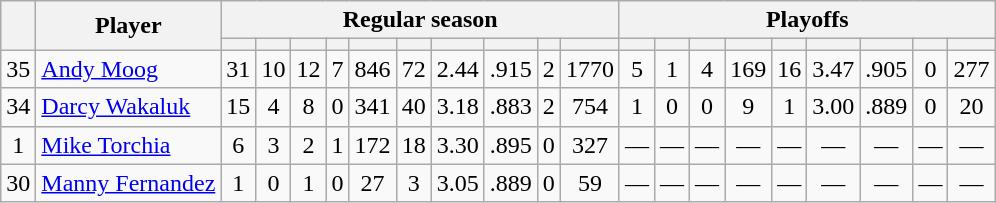<table class="wikitable plainrowheaders" style="text-align:center;">
<tr>
<th scope="col" rowspan="2"></th>
<th scope="col" rowspan="2">Player</th>
<th scope=colgroup colspan=10>Regular season</th>
<th scope=colgroup colspan=9>Playoffs</th>
</tr>
<tr>
<th scope="col"></th>
<th scope="col"></th>
<th scope="col"></th>
<th scope="col"></th>
<th scope="col"></th>
<th scope="col"></th>
<th scope="col"></th>
<th scope="col"></th>
<th scope="col"></th>
<th scope="col"></th>
<th scope="col"></th>
<th scope="col"></th>
<th scope="col"></th>
<th scope="col"></th>
<th scope="col"></th>
<th scope="col"></th>
<th scope="col"></th>
<th scope="col"></th>
<th scope="col"></th>
</tr>
<tr>
<td scope="row">35</td>
<td align="left"><a href='#'>Andy Moog</a></td>
<td>31</td>
<td>10</td>
<td>12</td>
<td>7</td>
<td>846</td>
<td>72</td>
<td>2.44</td>
<td>.915</td>
<td>2</td>
<td>1770</td>
<td>5</td>
<td>1</td>
<td>4</td>
<td>169</td>
<td>16</td>
<td>3.47</td>
<td>.905</td>
<td>0</td>
<td>277</td>
</tr>
<tr>
<td scope="row">34</td>
<td align="left"><a href='#'>Darcy Wakaluk</a></td>
<td>15</td>
<td>4</td>
<td>8</td>
<td>0</td>
<td>341</td>
<td>40</td>
<td>3.18</td>
<td>.883</td>
<td>2</td>
<td>754</td>
<td>1</td>
<td>0</td>
<td>0</td>
<td>9</td>
<td>1</td>
<td>3.00</td>
<td>.889</td>
<td>0</td>
<td>20</td>
</tr>
<tr>
<td scope="row">1</td>
<td align="left"><a href='#'>Mike Torchia</a></td>
<td>6</td>
<td>3</td>
<td>2</td>
<td>1</td>
<td>172</td>
<td>18</td>
<td>3.30</td>
<td>.895</td>
<td>0</td>
<td>327</td>
<td>—</td>
<td>—</td>
<td>—</td>
<td>—</td>
<td>—</td>
<td>—</td>
<td>—</td>
<td>—</td>
<td>—</td>
</tr>
<tr>
<td scope="row">30</td>
<td align="left"><a href='#'>Manny Fernandez</a></td>
<td>1</td>
<td>0</td>
<td>1</td>
<td>0</td>
<td>27</td>
<td>3</td>
<td>3.05</td>
<td>.889</td>
<td>0</td>
<td>59</td>
<td>—</td>
<td>—</td>
<td>—</td>
<td>—</td>
<td>—</td>
<td>—</td>
<td>—</td>
<td>—</td>
<td>—</td>
</tr>
</table>
